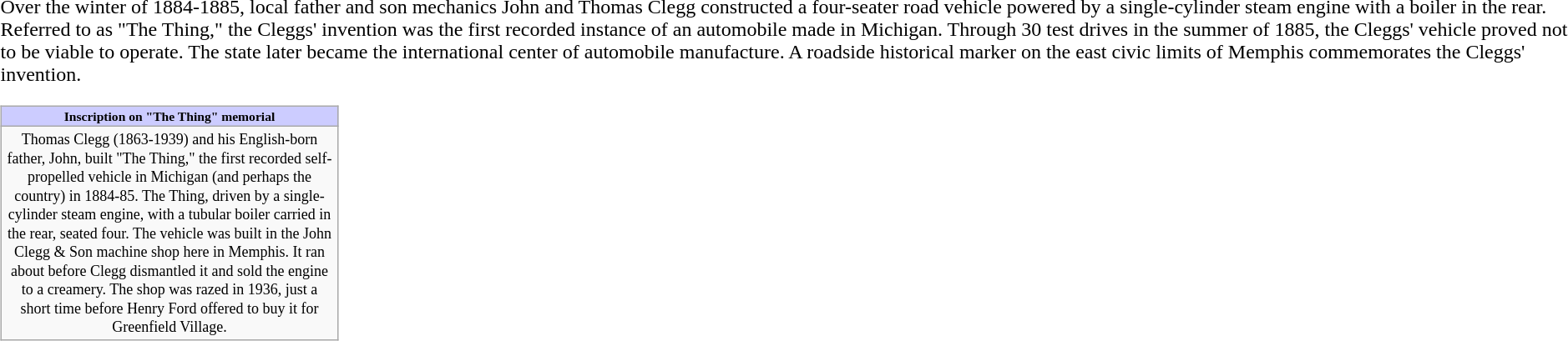<table>
<tr>
<td>Over the winter of 1884-1885, local father and son mechanics John and Thomas Clegg constructed a four-seater road vehicle powered by a single-cylinder steam engine with a boiler in the rear. Referred to as "The Thing," the Cleggs' invention was the first recorded instance of an automobile made in Michigan. Through 30 test drives in the summer of 1885, the Cleggs' vehicle proved not to be viable to operate. The state later became the international center of automobile manufacture. A roadside historical marker on the east civic limits of Memphis commemorates the Cleggs' invention.<br><table class="wikitable floatright collapsible collapsed" style="text-align: center; width: 270px">
<tr>
<th style="background: #CCCCFF; font-size: 65%">Inscription on "The Thing" memorial</th>
</tr>
<tr>
<td style="font-size: 75%">Thomas Clegg (1863-1939) and his English-born father, John, built "The Thing," the first recorded self-propelled vehicle in Michigan (and perhaps the country) in 1884-85. The Thing, driven by a single-cylinder steam engine, with a tubular boiler carried in the rear, seated four. The vehicle was built in the John Clegg & Son machine shop here in Memphis. It ran about  before Clegg dismantled it and sold the engine to a creamery. The shop was razed in 1936, just a short time before Henry Ford offered to buy it for Greenfield Village.</td>
</tr>
</table>
</td>
</tr>
</table>
